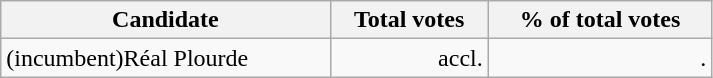<table class="wikitable" width="475">
<tr>
<th align="left">Candidate</th>
<th align="right">Total votes</th>
<th align="right">% of total votes</th>
</tr>
<tr>
<td align="left">(incumbent)Réal Plourde</td>
<td align="right">accl.</td>
<td align="right">.</td>
</tr>
</table>
